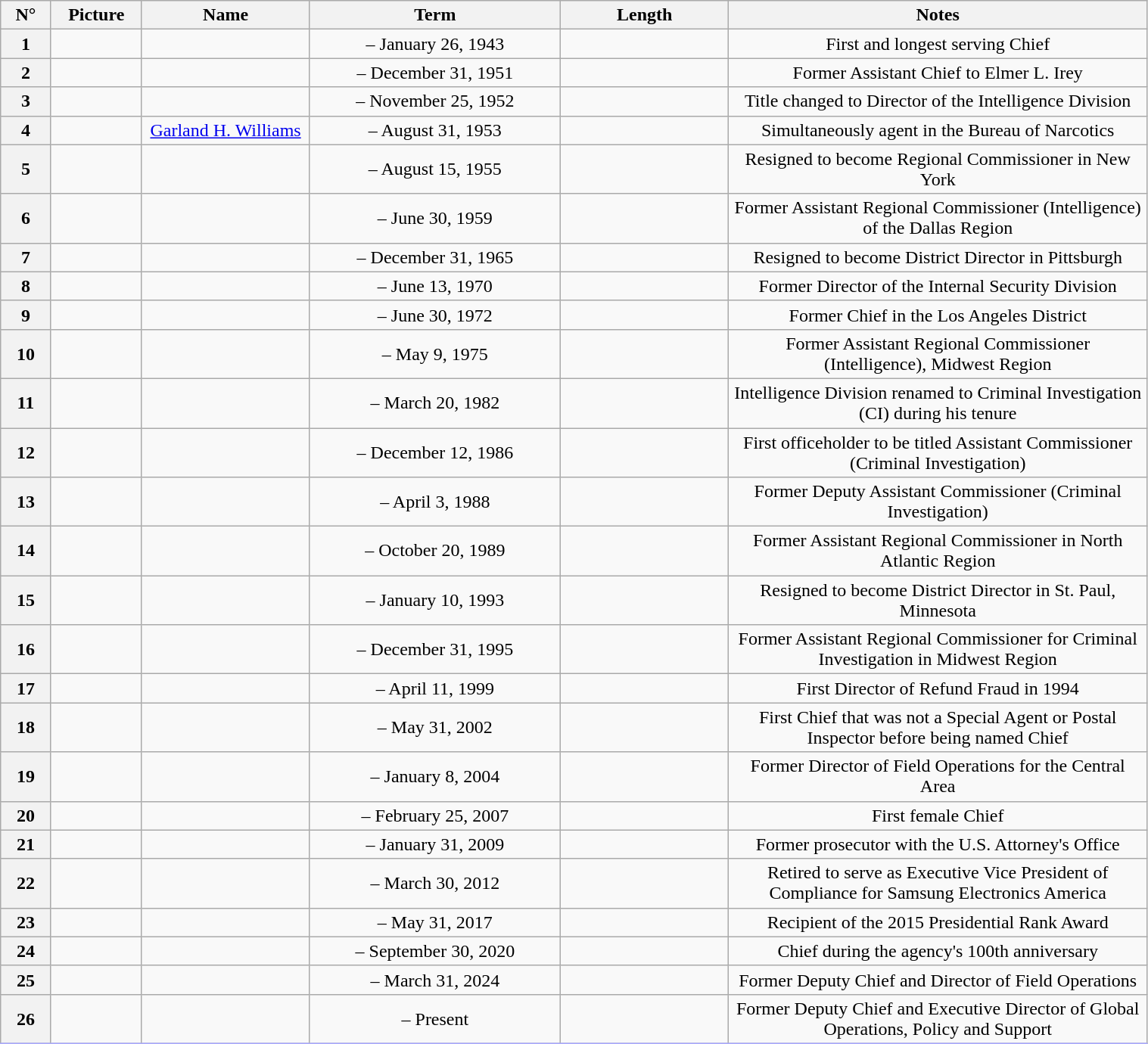<table class="wikitable" style="text-align:center; width:80%; border:1px #AAAAFF solid">
<tr>
<th style="width:3%;">N°</th>
<th style="width:5%;">Picture</th>
<th style="width:10%;">Name</th>
<th style="width:15%;">Term</th>
<th style="width:10%;">Length</th>
<th style="width:25%;">Notes</th>
</tr>
<tr>
<th>1</th>
<td></td>
<td></td>
<td> – January 26, 1943</td>
<td></td>
<td>First and longest serving Chief</td>
</tr>
<tr>
<th>2</th>
<td></td>
<td></td>
<td> – December 31, 1951</td>
<td></td>
<td>Former Assistant Chief to Elmer L. Irey</td>
</tr>
<tr>
<th>3</th>
<td></td>
<td></td>
<td> – November 25, 1952</td>
<td></td>
<td>Title changed to Director of the Intelligence Division</td>
</tr>
<tr>
<th>4</th>
<td></td>
<td><a href='#'>Garland H. Williams</a></td>
<td> – August 31, 1953</td>
<td></td>
<td>Simultaneously agent in the Bureau of Narcotics</td>
</tr>
<tr>
<th>5</th>
<td></td>
<td></td>
<td> – August 15, 1955</td>
<td></td>
<td>Resigned to become Regional Commissioner in New York</td>
</tr>
<tr>
<th>6</th>
<td></td>
<td></td>
<td> – June 30, 1959</td>
<td></td>
<td>Former Assistant Regional Commissioner (Intelligence) of the Dallas Region</td>
</tr>
<tr>
<th>7</th>
<td></td>
<td></td>
<td> – December 31, 1965</td>
<td></td>
<td>Resigned to become District Director in Pittsburgh</td>
</tr>
<tr>
<th>8</th>
<td></td>
<td></td>
<td> – June 13, 1970</td>
<td></td>
<td>Former Director of the Internal Security Division</td>
</tr>
<tr>
<th>9</th>
<td></td>
<td></td>
<td> – June 30, 1972</td>
<td></td>
<td>Former Chief in the Los Angeles District</td>
</tr>
<tr>
<th>10</th>
<td></td>
<td></td>
<td> – May 9, 1975</td>
<td></td>
<td>Former Assistant Regional Commissioner (Intelligence), Midwest Region</td>
</tr>
<tr>
<th>11</th>
<td></td>
<td></td>
<td> – March 20, 1982</td>
<td></td>
<td>Intelligence Division renamed to Criminal Investigation (CI) during his tenure</td>
</tr>
<tr>
<th>12</th>
<td></td>
<td></td>
<td> – December 12, 1986</td>
<td></td>
<td>First officeholder to be titled Assistant Commissioner (Criminal Investigation)</td>
</tr>
<tr>
<th>13</th>
<td></td>
<td></td>
<td> – April 3, 1988</td>
<td></td>
<td>Former Deputy Assistant Commissioner (Criminal Investigation)</td>
</tr>
<tr>
<th>14</th>
<td></td>
<td></td>
<td> – October 20, 1989</td>
<td></td>
<td>Former Assistant Regional Commissioner in North Atlantic Region</td>
</tr>
<tr>
<th>15</th>
<td></td>
<td></td>
<td> – January 10, 1993</td>
<td></td>
<td>Resigned to become District Director in St. Paul, Minnesota</td>
</tr>
<tr>
<th>16</th>
<td></td>
<td></td>
<td> – December 31, 1995</td>
<td></td>
<td>Former Assistant Regional Commissioner for Criminal Investigation in Midwest Region</td>
</tr>
<tr>
<th>17</th>
<td></td>
<td></td>
<td> – April 11, 1999</td>
<td></td>
<td>First Director of Refund Fraud in 1994</td>
</tr>
<tr>
<th>18</th>
<td></td>
<td></td>
<td> – May 31, 2002</td>
<td></td>
<td>First Chief that was not a Special Agent or Postal Inspector before being named Chief</td>
</tr>
<tr>
<th>19</th>
<td></td>
<td></td>
<td> – January 8, 2004</td>
<td></td>
<td>Former Director of Field Operations for the Central Area</td>
</tr>
<tr>
<th>20</th>
<td></td>
<td></td>
<td> – February 25, 2007</td>
<td></td>
<td>First female Chief</td>
</tr>
<tr>
<th>21</th>
<td></td>
<td></td>
<td> – January 31, 2009</td>
<td></td>
<td>Former prosecutor with the U.S. Attorney's Office</td>
</tr>
<tr>
<th>22</th>
<td></td>
<td></td>
<td> – March 30, 2012</td>
<td></td>
<td>Retired to serve as Executive Vice President of Compliance for Samsung Electronics America</td>
</tr>
<tr>
<th>23</th>
<td></td>
<td></td>
<td> – May 31, 2017</td>
<td></td>
<td>Recipient of the 2015 Presidential Rank Award</td>
</tr>
<tr>
<th>24</th>
<td></td>
<td></td>
<td> – September 30, 2020</td>
<td></td>
<td>Chief during the agency's 100th anniversary</td>
</tr>
<tr>
<th>25</th>
<td></td>
<td></td>
<td> – March 31, 2024</td>
<td></td>
<td>Former Deputy Chief and Director of Field Operations</td>
</tr>
<tr>
<th>26</th>
<td></td>
<td></td>
<td> – Present</td>
<td></td>
<td>Former Deputy Chief and Executive Director of Global Operations, Policy and Support</td>
</tr>
<tr>
</tr>
</table>
